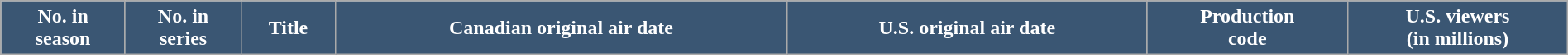<table class="wikitable plainrowheaders" style="width:100%;margin:auto;">
<tr>
<th scope="col" style="background-color:#3A5673;color:white;">No. in<br>season</th>
<th scope="col" style="background-color:#3A5673;color:white;">No. in<br>series</th>
<th scope="col" style="background-color:#3A5673;color:white;">Title</th>
<th scope="col" style="background-color:#3A5673;color:white;">Canadian original air date</th>
<th scope="col" style="background-color:#3A5673;color:white;">U.S. original air date</th>
<th scope="col" style="background-color:#3A5673;color:white;">Production<br>code</th>
<th scope="col" style="background-color:#3A5673;color:white;">U.S. viewers<br>(in millions)<br>












</th>
</tr>
</table>
